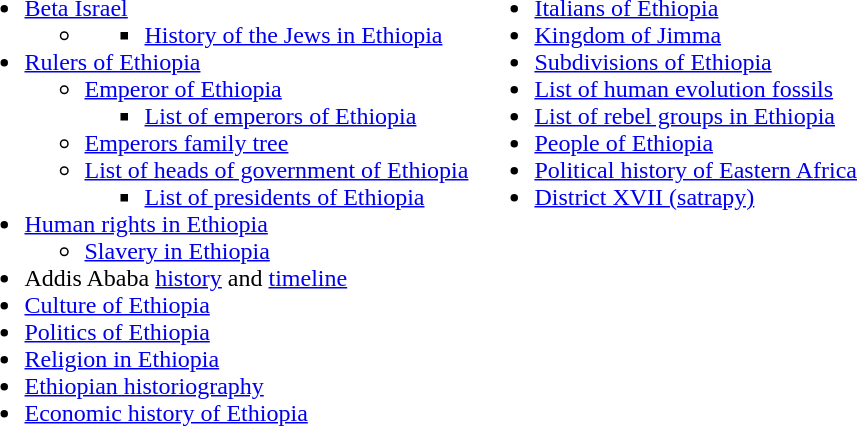<table>
<tr>
<td><br><ul><li><a href='#'>Beta Israel</a><ul><li><ul><li><a href='#'>History of the Jews in Ethiopia</a></li></ul></li></ul></li><li><a href='#'>Rulers of Ethiopia</a><ul><li><a href='#'>Emperor of Ethiopia</a><ul><li><a href='#'>List of emperors of Ethiopia</a></li></ul></li><li><a href='#'>Emperors family tree</a></li><li><a href='#'>List of heads of government of Ethiopia</a><ul><li><a href='#'>List of presidents of Ethiopia</a></li></ul></li></ul></li><li><a href='#'>Human rights in Ethiopia</a><ul><li><a href='#'>Slavery in Ethiopia</a></li></ul></li><li>Addis Ababa <a href='#'>history</a> and <a href='#'>timeline</a></li><li><a href='#'>Culture of Ethiopia</a></li><li><a href='#'>Politics of Ethiopia</a></li><li><a href='#'>Religion in Ethiopia</a></li><li><a href='#'>Ethiopian historiography</a></li><li><a href='#'>Economic history of Ethiopia</a></li></ul></td>
<td valign=top><br><ul><li><a href='#'>Italians of Ethiopia</a></li><li><a href='#'>Kingdom of Jimma</a></li><li><a href='#'>Subdivisions of Ethiopia</a></li><li><a href='#'>List of human evolution fossils</a></li><li><a href='#'>List of rebel groups in Ethiopia</a></li><li><a href='#'>People of Ethiopia</a></li><li><a href='#'>Political history of Eastern Africa</a></li><li><a href='#'>District XVII (satrapy)</a></li></ul></td>
</tr>
</table>
